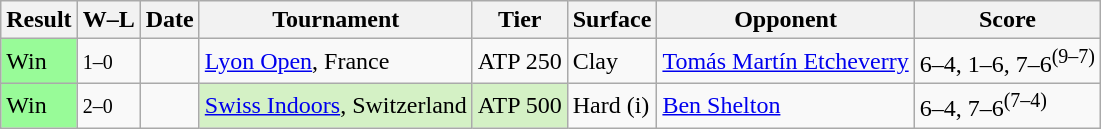<table class="sortable wikitable">
<tr>
<th>Result</th>
<th class="unsortable">W–L</th>
<th>Date</th>
<th>Tournament</th>
<th>Tier</th>
<th>Surface</th>
<th>Opponent</th>
<th class=unsortable>Score</th>
</tr>
<tr>
<td bgcolor=98fb98>Win</td>
<td><small>1–0</small></td>
<td><a href='#'></a></td>
<td><a href='#'>Lyon Open</a>, France</td>
<td>ATP 250</td>
<td>Clay</td>
<td> <a href='#'>Tomás Martín Etcheverry</a></td>
<td>6–4, 1–6, 7–6<sup>(9–7)</sup></td>
</tr>
<tr>
<td bgcolor=98fb98>Win</td>
<td><small>2–0</small></td>
<td><a href='#'></a></td>
<td bgcolor=d4f1c5><a href='#'>Swiss Indoors</a>, Switzerland</td>
<td bgcolor=d4f1c5>ATP 500</td>
<td>Hard (i)</td>
<td> <a href='#'>Ben Shelton</a></td>
<td>6–4, 7–6<sup>(7–4)</sup></td>
</tr>
</table>
